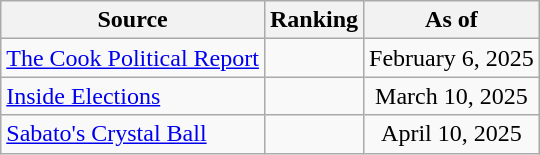<table class="wikitable" style="text-align:center">
<tr>
<th>Source</th>
<th>Ranking</th>
<th>As of</th>
</tr>
<tr>
<td align=left><a href='#'>The Cook Political Report</a></td>
<td></td>
<td>February 6, 2025</td>
</tr>
<tr>
<td align=left><a href='#'>Inside Elections</a></td>
<td></td>
<td>March 10, 2025</td>
</tr>
<tr>
<td align=left><a href='#'>Sabato's Crystal Ball</a></td>
<td></td>
<td>April 10, 2025</td>
</tr>
</table>
